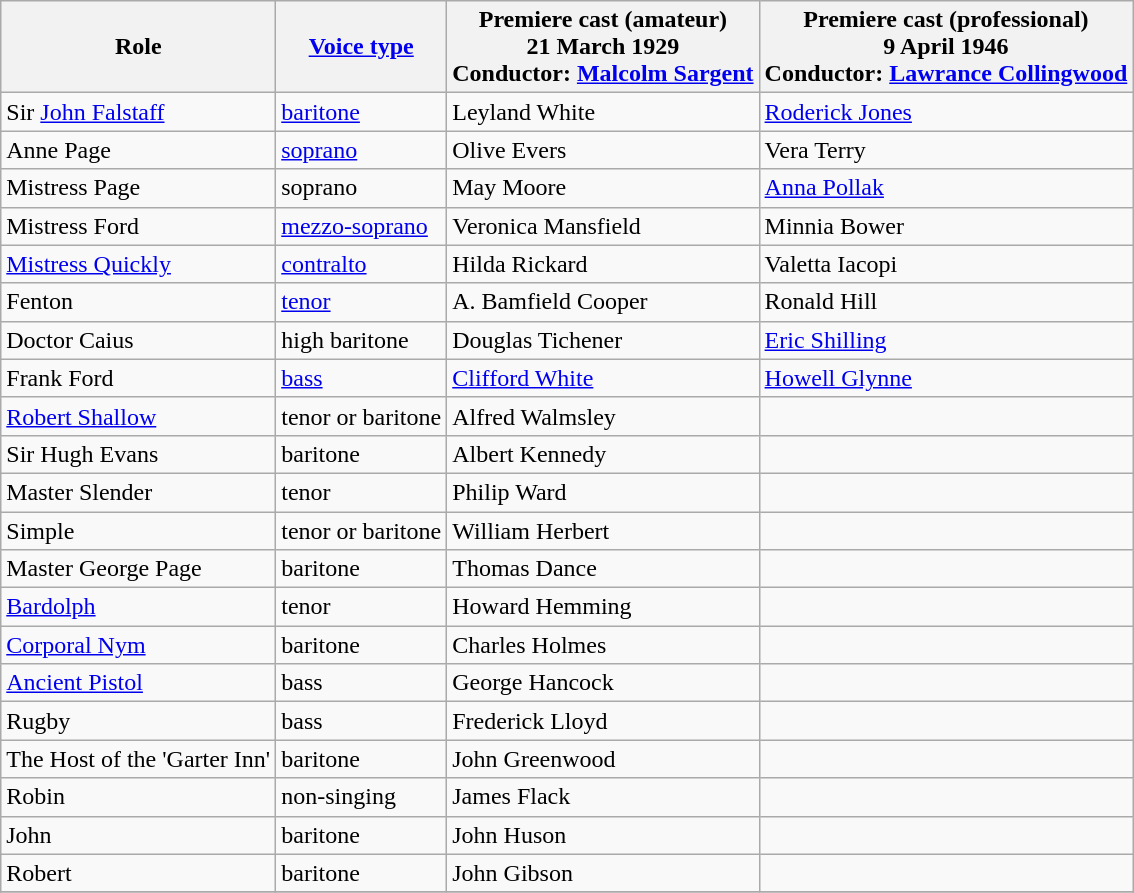<table class="wikitable">
<tr>
<th>Role</th>
<th><a href='#'>Voice type</a></th>
<th>Premiere cast (amateur)<br>21 March 1929<br>Conductor: <a href='#'>Malcolm Sargent</a></th>
<th>Premiere cast (professional)<br>9 April 1946<br>Conductor: <a href='#'>Lawrance Collingwood</a></th>
</tr>
<tr>
<td>Sir <a href='#'>John Falstaff</a></td>
<td><a href='#'>baritone</a></td>
<td>Leyland White</td>
<td><a href='#'>Roderick Jones</a></td>
</tr>
<tr>
<td>Anne Page</td>
<td><a href='#'>soprano</a></td>
<td>Olive Evers</td>
<td>Vera Terry</td>
</tr>
<tr>
<td>Mistress Page</td>
<td>soprano</td>
<td>May Moore</td>
<td><a href='#'>Anna Pollak</a></td>
</tr>
<tr>
<td>Mistress Ford</td>
<td><a href='#'>mezzo-soprano</a></td>
<td>Veronica Mansfield</td>
<td>Minnia Bower</td>
</tr>
<tr>
<td><a href='#'>Mistress Quickly</a></td>
<td><a href='#'>contralto</a></td>
<td>Hilda Rickard</td>
<td>Valetta Iacopi</td>
</tr>
<tr>
<td>Fenton</td>
<td><a href='#'>tenor</a></td>
<td>A. Bamfield Cooper</td>
<td>Ronald Hill</td>
</tr>
<tr>
<td>Doctor Caius</td>
<td>high baritone</td>
<td>Douglas Tichener</td>
<td><a href='#'>Eric Shilling</a></td>
</tr>
<tr>
<td>Frank Ford</td>
<td><a href='#'>bass</a></td>
<td><a href='#'>Clifford White</a></td>
<td><a href='#'>Howell Glynne</a></td>
</tr>
<tr>
<td><a href='#'>Robert Shallow</a></td>
<td>tenor or baritone</td>
<td>Alfred Walmsley</td>
<td></td>
</tr>
<tr>
<td>Sir Hugh Evans</td>
<td>baritone</td>
<td>Albert Kennedy</td>
<td></td>
</tr>
<tr>
<td>Master Slender</td>
<td>tenor</td>
<td>Philip Ward</td>
<td></td>
</tr>
<tr>
<td>Simple</td>
<td>tenor or baritone</td>
<td>William Herbert</td>
<td></td>
</tr>
<tr>
<td>Master George Page</td>
<td>baritone</td>
<td>Thomas Dance</td>
<td></td>
</tr>
<tr>
<td><a href='#'>Bardolph</a></td>
<td>tenor</td>
<td>Howard Hemming</td>
<td></td>
</tr>
<tr>
<td><a href='#'>Corporal Nym</a></td>
<td>baritone</td>
<td>Charles Holmes</td>
<td></td>
</tr>
<tr>
<td><a href='#'>Ancient Pistol</a></td>
<td>bass</td>
<td>George Hancock</td>
<td></td>
</tr>
<tr>
<td>Rugby</td>
<td>bass</td>
<td>Frederick Lloyd</td>
<td></td>
</tr>
<tr>
<td>The Host of the 'Garter Inn'</td>
<td>baritone</td>
<td>John Greenwood</td>
<td></td>
</tr>
<tr>
<td>Robin</td>
<td>non-singing</td>
<td>James Flack</td>
<td></td>
</tr>
<tr>
<td>John</td>
<td>baritone</td>
<td>John Huson</td>
<td></td>
</tr>
<tr>
<td>Robert</td>
<td>baritone</td>
<td>John Gibson</td>
<td></td>
</tr>
<tr>
</tr>
</table>
